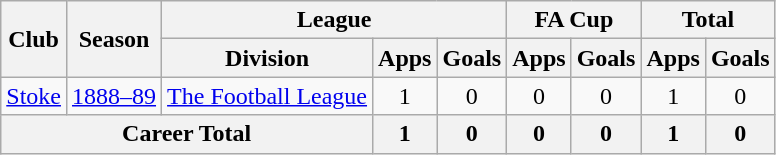<table class="wikitable" style="text-align: center;">
<tr>
<th rowspan="2">Club</th>
<th rowspan="2">Season</th>
<th colspan="3">League</th>
<th colspan="2">FA Cup</th>
<th colspan="2">Total</th>
</tr>
<tr>
<th>Division</th>
<th>Apps</th>
<th>Goals</th>
<th>Apps</th>
<th>Goals</th>
<th>Apps</th>
<th>Goals</th>
</tr>
<tr>
<td><a href='#'>Stoke</a></td>
<td><a href='#'>1888–89</a></td>
<td><a href='#'>The Football League</a></td>
<td>1</td>
<td>0</td>
<td>0</td>
<td>0</td>
<td>1</td>
<td>0</td>
</tr>
<tr>
<th colspan="3">Career Total</th>
<th>1</th>
<th>0</th>
<th>0</th>
<th>0</th>
<th>1</th>
<th>0</th>
</tr>
</table>
